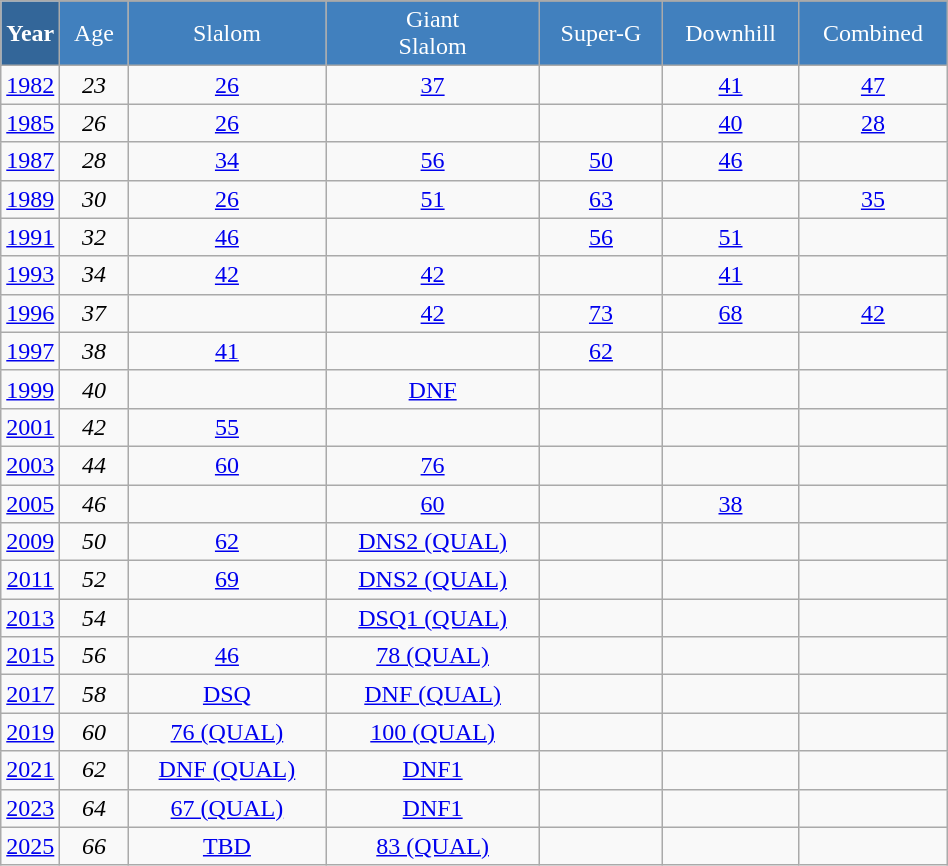<table class="wikitable" style="font-size:100%; text-align:center; border:grey solid 1px; border-collapse:collapse;" width="50%">
<tr style="background-color:#369; color:white;">
<td rowspan="2" colspan="1" width="4%"><strong>Year</strong></td>
</tr>
<tr style="background-color:#4180be; color:white;">
<td>Age</td>
<td>Slalom</td>
<td>Giant<br>Slalom</td>
<td>Super-G</td>
<td>Downhill</td>
<td>Combined</td>
</tr>
<tr>
<td><a href='#'>1982</a></td>
<td><em>23</em></td>
<td><a href='#'>26</a></td>
<td><a href='#'>37</a></td>
<td></td>
<td><a href='#'>41</a></td>
<td><a href='#'>47</a></td>
</tr>
<tr>
<td><a href='#'>1985</a></td>
<td><em>26</em></td>
<td><a href='#'>26</a></td>
<td></td>
<td></td>
<td><a href='#'>40</a></td>
<td><a href='#'>28</a></td>
</tr>
<tr>
<td><a href='#'>1987</a></td>
<td><em>28</em></td>
<td><a href='#'>34</a></td>
<td><a href='#'>56</a></td>
<td><a href='#'>50</a></td>
<td><a href='#'>46</a></td>
<td></td>
</tr>
<tr>
<td><a href='#'>1989</a></td>
<td><em>30</em></td>
<td><a href='#'>26</a></td>
<td><a href='#'>51</a></td>
<td><a href='#'>63</a></td>
<td></td>
<td><a href='#'>35</a></td>
</tr>
<tr>
<td><a href='#'>1991</a></td>
<td><em>32</em></td>
<td><a href='#'>46</a></td>
<td></td>
<td><a href='#'>56</a></td>
<td><a href='#'>51</a></td>
<td></td>
</tr>
<tr>
<td><a href='#'>1993</a></td>
<td><em>34</em></td>
<td><a href='#'>42</a></td>
<td><a href='#'>42</a></td>
<td></td>
<td><a href='#'>41</a></td>
<td></td>
</tr>
<tr>
<td><a href='#'>1996</a></td>
<td><em>37</em></td>
<td></td>
<td><a href='#'>42</a></td>
<td><a href='#'>73</a></td>
<td><a href='#'>68</a></td>
<td><a href='#'>42</a></td>
</tr>
<tr>
<td><a href='#'>1997</a></td>
<td><em>38</em></td>
<td><a href='#'>41</a></td>
<td></td>
<td><a href='#'>62</a></td>
<td></td>
<td></td>
</tr>
<tr>
<td><a href='#'>1999</a></td>
<td><em>40</em></td>
<td></td>
<td><a href='#'>DNF</a></td>
<td></td>
<td></td>
<td></td>
</tr>
<tr>
<td><a href='#'>2001</a></td>
<td><em>42</em></td>
<td><a href='#'>55</a></td>
<td></td>
<td></td>
<td></td>
<td></td>
</tr>
<tr>
<td><a href='#'>2003</a></td>
<td><em>44</em></td>
<td><a href='#'>60</a></td>
<td><a href='#'>76</a></td>
<td></td>
<td></td>
<td></td>
</tr>
<tr>
<td><a href='#'>2005</a></td>
<td><em>46</em></td>
<td></td>
<td><a href='#'>60</a></td>
<td></td>
<td><a href='#'>38</a></td>
<td></td>
</tr>
<tr>
<td><a href='#'>2009</a></td>
<td><em>50</em></td>
<td><a href='#'>62</a></td>
<td><a href='#'>DNS2 (QUAL)</a></td>
<td><a href='#'></a></td>
<td><a href='#'></a></td>
<td><a href='#'></a></td>
</tr>
<tr>
<td><a href='#'>2011</a></td>
<td><em>52</em></td>
<td><a href='#'>69</a></td>
<td><a href='#'>DNS2 (QUAL)</a></td>
<td><a href='#'></a></td>
<td><a href='#'></a></td>
<td><a href='#'></a></td>
</tr>
<tr>
<td><a href='#'>2013</a></td>
<td><em>54</em></td>
<td><a href='#'></a></td>
<td><a href='#'>DSQ1 (QUAL)</a></td>
<td><a href='#'></a></td>
<td><a href='#'></a></td>
<td><a href='#'></a></td>
</tr>
<tr>
<td><a href='#'>2015</a></td>
<td><em>56</em></td>
<td><a href='#'>46</a></td>
<td><a href='#'>78 (QUAL)</a></td>
<td><a href='#'></a></td>
<td><a href='#'></a></td>
<td><a href='#'></a></td>
</tr>
<tr>
<td><a href='#'>2017</a></td>
<td><em>58</em></td>
<td><a href='#'>DSQ</a></td>
<td><a href='#'>DNF (QUAL)</a></td>
<td><a href='#'></a></td>
<td><a href='#'></a></td>
<td><a href='#'></a></td>
</tr>
<tr>
<td><a href='#'>2019</a></td>
<td><em>60</em></td>
<td><a href='#'>76 (QUAL)</a></td>
<td><a href='#'>100 (QUAL)</a></td>
<td><a href='#'></a></td>
<td><a href='#'></a></td>
<td><a href='#'></a></td>
</tr>
<tr>
<td><a href='#'>2021</a></td>
<td><em>62</em></td>
<td><a href='#'>DNF (QUAL)</a></td>
<td><a href='#'>DNF1</a></td>
<td><a href='#'></a></td>
<td><a href='#'></a></td>
<td><a href='#'></a></td>
</tr>
<tr>
<td><a href='#'>2023</a></td>
<td><em>64</em></td>
<td><a href='#'>67 (QUAL)</a></td>
<td><a href='#'>DNF1</a></td>
<td><a href='#'></a></td>
<td><a href='#'></a></td>
<td><a href='#'></a></td>
</tr>
<tr>
<td><a href='#'>2025</a></td>
<td><em>66</em></td>
<td><a href='#'>TBD</a></td>
<td><a href='#'>83 (QUAL)</a></td>
<td><a href='#'></a></td>
<td><a href='#'></a></td>
<td><a href='#'></a></td>
</tr>
</table>
